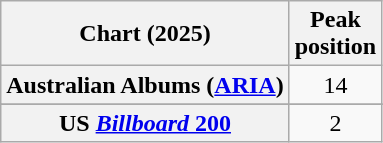<table class="wikitable sortable plainrowheaders" style="text-align:center">
<tr>
<th scope="col">Chart (2025)</th>
<th scope="col">Peak<br>position</th>
</tr>
<tr>
<th scope="row">Australian Albums (<a href='#'>ARIA</a>)</th>
<td>14</td>
</tr>
<tr>
</tr>
<tr>
</tr>
<tr>
</tr>
<tr>
</tr>
<tr>
<th scope="row">US <a href='#'><em>Billboard</em> 200</a></th>
<td>2</td>
</tr>
</table>
